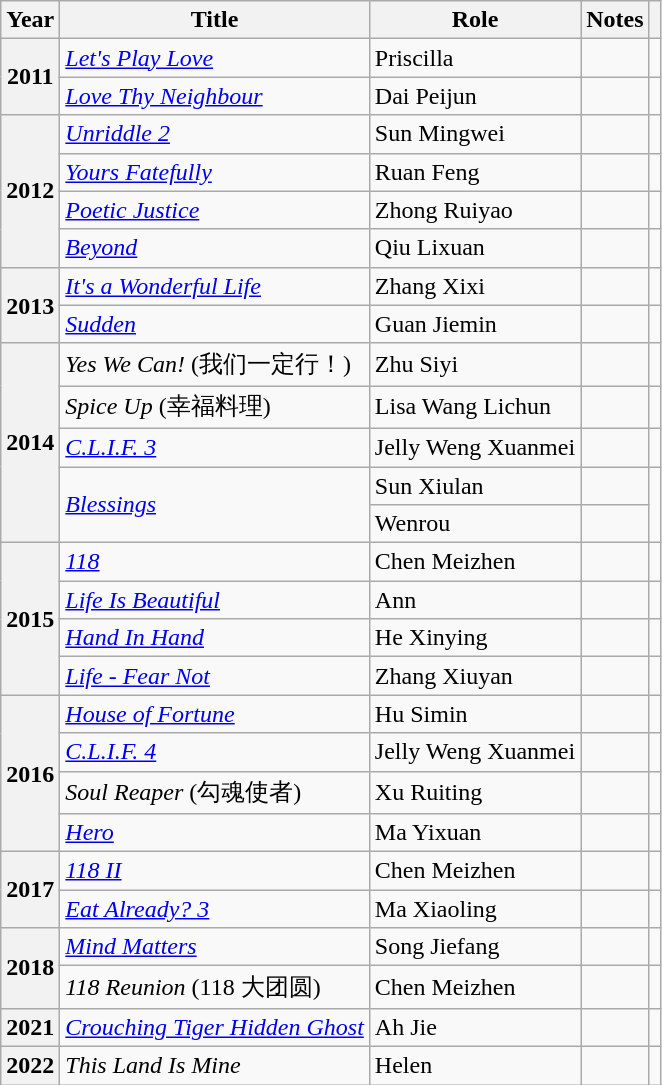<table class="wikitable sortable plainrowheaders">
<tr>
<th scope="col">Year</th>
<th scope="col">Title</th>
<th scope="col">Role</th>
<th scope="col" class="unsortable">Notes</th>
<th scope="col" class="unsortable"></th>
</tr>
<tr>
<th scope="row" rowspan="2">2011</th>
<td><em><a href='#'>Let's Play Love</a></em></td>
<td>Priscilla</td>
<td></td>
<td></td>
</tr>
<tr>
<td><em><a href='#'>Love Thy Neighbour</a></em></td>
<td>Dai Peijun</td>
<td></td>
<td></td>
</tr>
<tr>
<th scope="row" rowspan="4">2012</th>
<td><em><a href='#'>Unriddle 2</a></em></td>
<td>Sun Mingwei</td>
<td></td>
<td></td>
</tr>
<tr>
<td><em><a href='#'>Yours Fatefully</a></em></td>
<td>Ruan Feng</td>
<td></td>
<td></td>
</tr>
<tr>
<td><em><a href='#'>Poetic Justice</a></em></td>
<td>Zhong Ruiyao</td>
<td></td>
<td></td>
</tr>
<tr>
<td><em><a href='#'>Beyond</a></em></td>
<td>Qiu Lixuan</td>
<td></td>
<td></td>
</tr>
<tr>
<th scope="row" rowspan="2">2013</th>
<td><em><a href='#'>It's a Wonderful Life</a></em></td>
<td>Zhang Xixi</td>
<td></td>
<td></td>
</tr>
<tr>
<td><em><a href='#'>Sudden</a></em></td>
<td>Guan Jiemin</td>
<td></td>
<td></td>
</tr>
<tr>
<th scope="row" rowspan="5">2014</th>
<td><em>Yes We Can!</em> (我们一定行！)</td>
<td>Zhu Siyi</td>
<td></td>
<td></td>
</tr>
<tr>
<td><em>Spice Up</em> (幸福料理)</td>
<td>Lisa Wang Lichun</td>
<td></td>
<td></td>
</tr>
<tr>
<td><em><a href='#'>C.L.I.F. 3</a></em></td>
<td>Jelly Weng Xuanmei</td>
<td></td>
<td></td>
</tr>
<tr>
<td rowspan="2"><em><a href='#'>Blessings</a></em></td>
<td>Sun Xiulan</td>
<td></td>
<td rowspan="2"></td>
</tr>
<tr>
<td>Wenrou</td>
<td></td>
</tr>
<tr>
<th scope="row" rowspan="4">2015</th>
<td><em><a href='#'>118</a></em></td>
<td>Chen Meizhen</td>
<td></td>
<td></td>
</tr>
<tr>
<td><em><a href='#'>Life Is Beautiful</a></em></td>
<td>Ann</td>
<td></td>
<td></td>
</tr>
<tr>
<td><em><a href='#'>Hand In Hand</a></em></td>
<td>He Xinying</td>
<td></td>
<td></td>
</tr>
<tr>
<td><em><a href='#'>Life - Fear Not</a></em></td>
<td>Zhang Xiuyan</td>
<td></td>
<td></td>
</tr>
<tr>
<th rowspan="4" scope="row">2016</th>
<td><em><a href='#'>House of Fortune</a></em></td>
<td>Hu Simin</td>
<td></td>
<td></td>
</tr>
<tr>
<td><em><a href='#'>C.L.I.F. 4</a></em></td>
<td>Jelly Weng Xuanmei</td>
<td></td>
<td></td>
</tr>
<tr>
<td><em>Soul Reaper </em> (勾魂使者)</td>
<td>Xu Ruiting</td>
<td></td>
<td></td>
</tr>
<tr>
<td><em><a href='#'>Hero</a></em></td>
<td>Ma Yixuan</td>
<td></td>
<td></td>
</tr>
<tr>
<th scope="row" rowspan="2">2017</th>
<td><em><a href='#'>118 II</a></em></td>
<td>Chen Meizhen</td>
<td></td>
<td></td>
</tr>
<tr>
<td><em><a href='#'>Eat Already? 3</a></em></td>
<td>Ma Xiaoling</td>
<td></td>
<td></td>
</tr>
<tr>
<th scope="row" rowspan="2">2018</th>
<td><em><a href='#'>Mind Matters</a></em></td>
<td>Song Jiefang</td>
<td></td>
<td></td>
</tr>
<tr>
<td><em>118 Reunion</em> (118 大团圆)</td>
<td>Chen Meizhen</td>
<td></td>
<td></td>
</tr>
<tr>
<th scope="row">2021</th>
<td><em><a href='#'>Crouching Tiger Hidden Ghost</a></em></td>
<td>Ah Jie</td>
<td></td>
<td></td>
</tr>
<tr>
<th scope="row">2022</th>
<td><em>This Land Is Mine</em></td>
<td>Helen</td>
<td></td>
<td></td>
</tr>
</table>
